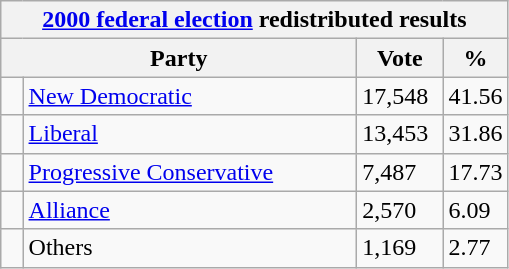<table class="wikitable">
<tr>
<th colspan="4"><a href='#'>2000 federal election</a> redistributed results</th>
</tr>
<tr>
<th bgcolor="#DDDDFF" width="230px" colspan="2">Party</th>
<th bgcolor="#DDDDFF" width="50px">Vote</th>
<th bgcolor="#DDDDFF" width="30px">%</th>
</tr>
<tr>
<td> </td>
<td><a href='#'>New Democratic</a></td>
<td>17,548</td>
<td>41.56</td>
</tr>
<tr>
<td> </td>
<td><a href='#'>Liberal</a></td>
<td>13,453</td>
<td>31.86</td>
</tr>
<tr>
<td> </td>
<td><a href='#'>Progressive Conservative</a></td>
<td>7,487</td>
<td>17.73</td>
</tr>
<tr>
<td> </td>
<td><a href='#'>Alliance</a></td>
<td>2,570</td>
<td>6.09</td>
</tr>
<tr>
<td> </td>
<td>Others</td>
<td>1,169</td>
<td>2.77</td>
</tr>
</table>
